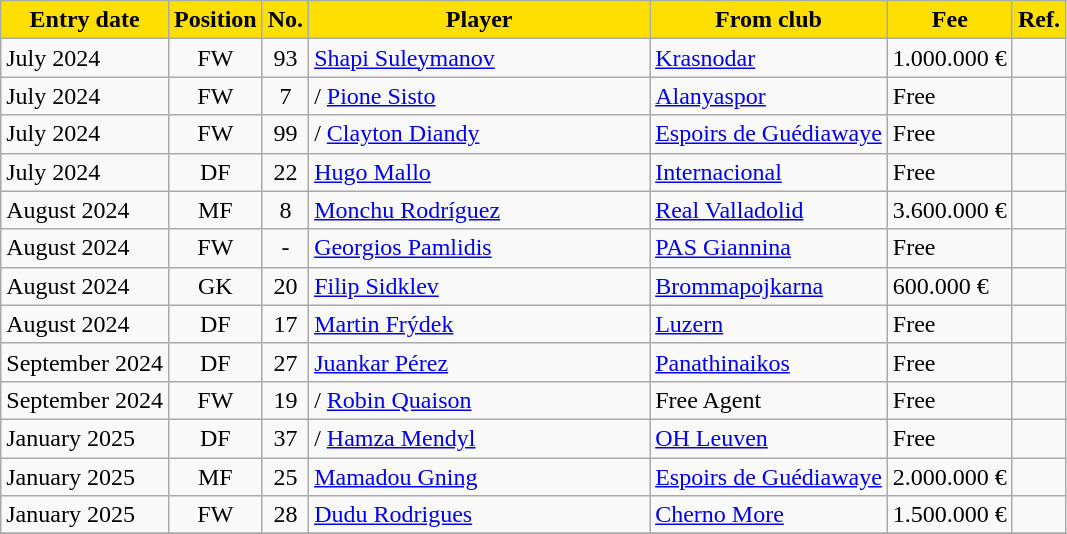<table class="wikitable sortable">
<tr>
<th style="background:#FFDF00; color:black;"><strong>Entry date</strong></th>
<th style="background:#FFDF00; color:black;"><strong>Position</strong></th>
<th style="background:#FFDF00; color:black;"><strong>No.</strong></th>
<th style="background:#FFDF00; color:black;"; width=220><strong>Player</strong></th>
<th style="background:#FFDF00; color:black;"><strong>From club</strong></th>
<th style="background:#FFDF00; color:black;"><strong>Fee</strong></th>
<th style="background:#FFDF00; color:black;"><strong>Ref.</strong></th>
</tr>
<tr>
<td>July 2024</td>
<td style="text-align:center;">FW</td>
<td style="text-align:center;">93</td>
<td style="text-align:left;"> <a href='#'>Shapi Suleymanov</a></td>
<td style="text-align:left;"> <a href='#'>Krasnodar</a></td>
<td>1.000.000 €</td>
<td></td>
</tr>
<tr>
<td>July 2024</td>
<td style="text-align:center;">FW</td>
<td style="text-align:center;">7</td>
<td style="text-align:left;"> /  <a href='#'>Pione Sisto</a></td>
<td style="text-align:left;"> <a href='#'>Alanyaspor</a></td>
<td>Free</td>
<td></td>
</tr>
<tr>
<td>July 2024</td>
<td style="text-align:center;">FW</td>
<td style="text-align:center;">99</td>
<td style="text-align:left;"> /  <a href='#'>Clayton Diandy</a></td>
<td style="text-align:left;"> <a href='#'>Espoirs de Guédiawaye</a></td>
<td>Free</td>
<td></td>
</tr>
<tr>
<td>July 2024</td>
<td style="text-align:center;">DF</td>
<td style="text-align:center;">22</td>
<td style="text-align:left;"> <a href='#'>Hugo Mallo</a></td>
<td style="text-align:left;"> <a href='#'>Internacional</a></td>
<td>Free</td>
<td></td>
</tr>
<tr>
<td>August 2024</td>
<td style="text-align:center;">MF</td>
<td style="text-align:center;">8</td>
<td style="text-align:left;"> <a href='#'>Monchu Rodríguez</a></td>
<td style="text-align:left;"> <a href='#'>Real Valladolid</a></td>
<td>3.600.000 €</td>
<td></td>
</tr>
<tr>
<td>August 2024</td>
<td style="text-align:center;">FW</td>
<td style="text-align:center;">-</td>
<td style="text-align:left;"> <a href='#'>Georgios Pamlidis</a></td>
<td style="text-align:left;"> <a href='#'>PAS Giannina</a></td>
<td>Free</td>
<td></td>
</tr>
<tr>
<td>August 2024</td>
<td style="text-align:center;">GK</td>
<td style="text-align:center;">20</td>
<td style="text-align:left;"> <a href='#'>Filip Sidklev</a></td>
<td style="text-align:left;"> <a href='#'>Brommapojkarna</a></td>
<td>600.000 €</td>
<td></td>
</tr>
<tr>
<td>August 2024</td>
<td style="text-align:center;">DF</td>
<td style="text-align:center;">17</td>
<td style="text-align:left;"> <a href='#'>Martin Frýdek</a></td>
<td style="text-align:left;"> <a href='#'>Luzern</a></td>
<td>Free</td>
<td></td>
</tr>
<tr>
<td>September 2024</td>
<td style="text-align:center;">DF</td>
<td style="text-align:center;">27</td>
<td style="text-align:left;"> <a href='#'>Juankar Pérez</a></td>
<td style="text-align:left;"> <a href='#'>Panathinaikos</a></td>
<td>Free</td>
<td></td>
</tr>
<tr>
<td>September 2024</td>
<td style="text-align:center;">FW</td>
<td style="text-align:center;">19</td>
<td style="text-align:left;"> /  <a href='#'>Robin Quaison</a></td>
<td style="text-align:left;">Free Agent</td>
<td>Free</td>
<td></td>
</tr>
<tr>
<td>January 2025</td>
<td style="text-align:center;">DF</td>
<td style="text-align:center;">37</td>
<td style="text-align:left;"> /  <a href='#'>Hamza Mendyl</a></td>
<td style="text-align:left;"> <a href='#'>OH Leuven</a></td>
<td>Free</td>
<td></td>
</tr>
<tr>
<td>January 2025</td>
<td style="text-align:center;">MF</td>
<td style="text-align:center;">25</td>
<td style="text-align:left;"> <a href='#'>Mamadou Gning</a></td>
<td style="text-align:left;"> <a href='#'>Espoirs de Guédiawaye</a></td>
<td>2.000.000 €</td>
<td></td>
</tr>
<tr>
<td>January 2025</td>
<td style="text-align:center;">FW</td>
<td style="text-align:center;">28</td>
<td style="text-align:left;"> <a href='#'>Dudu Rodrigues</a></td>
<td style="text-align:left;"> <a href='#'>Cherno More</a></td>
<td>1.500.000 €</td>
<td></td>
</tr>
<tr>
</tr>
</table>
